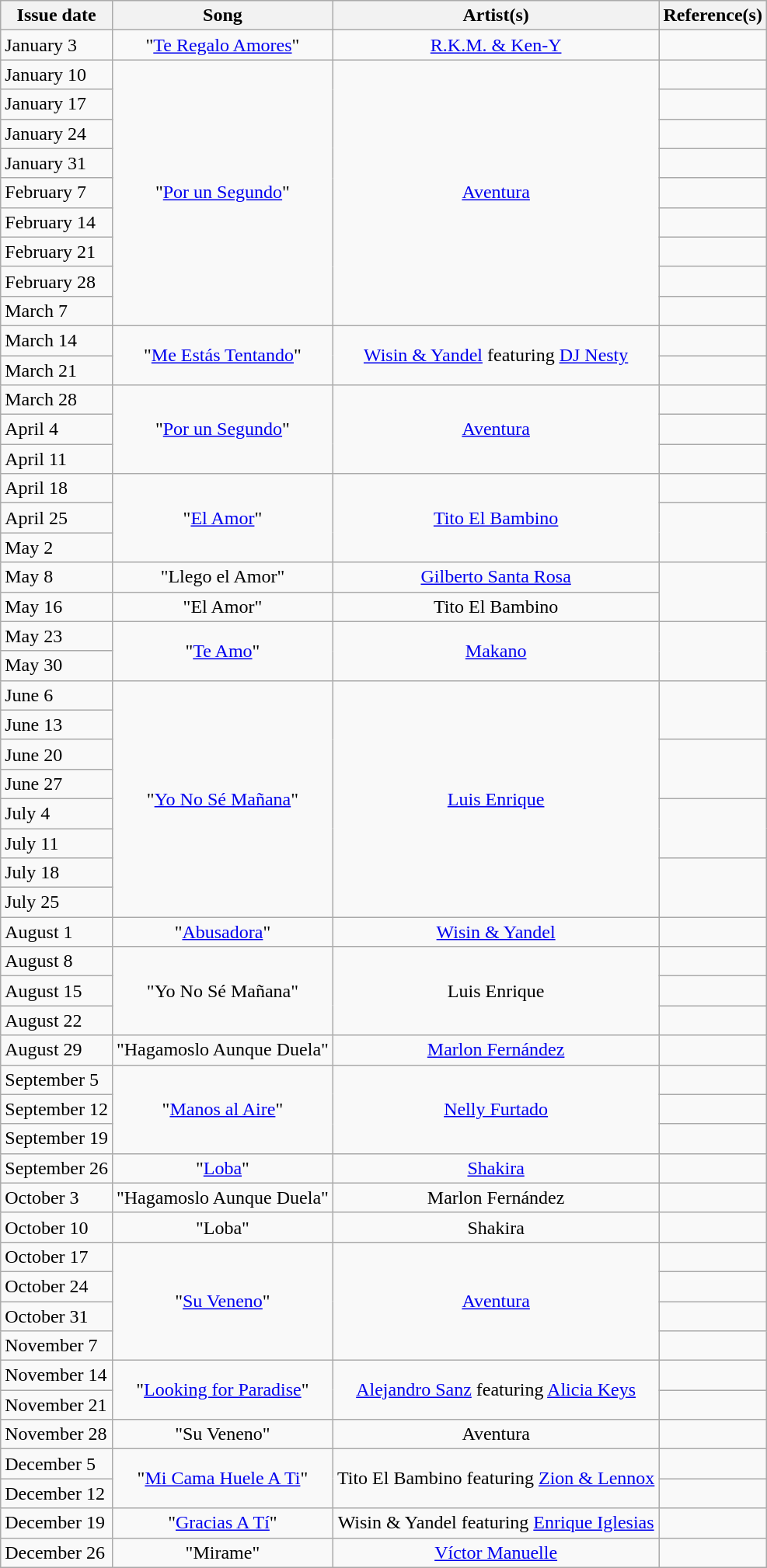<table class="wikitable">
<tr>
<th>Issue date</th>
<th>Song</th>
<th>Artist(s)</th>
<th>Reference(s)</th>
</tr>
<tr>
<td>January 3</td>
<td style="text-align: center;">"<a href='#'>Te Regalo Amores</a>"</td>
<td style="text-align: center;"><a href='#'>R.K.M. & Ken-Y</a></td>
<td style="text-align: center;"></td>
</tr>
<tr>
<td>January 10</td>
<td style="text-align: center;" rowspan="9">"<a href='#'>Por un Segundo</a>"</td>
<td style="text-align: center;" rowspan="9"><a href='#'>Aventura</a></td>
<td style="text-align: center;"></td>
</tr>
<tr>
<td>January 17</td>
<td style="text-align: center;"></td>
</tr>
<tr>
<td>January 24</td>
<td style="text-align: center;"></td>
</tr>
<tr>
<td>January 31</td>
<td style="text-align: center;"></td>
</tr>
<tr>
<td>February 7</td>
<td style="text-align: center;"></td>
</tr>
<tr>
<td>February 14</td>
<td style="text-align: center;"></td>
</tr>
<tr>
<td>February 21</td>
<td style="text-align: center;"></td>
</tr>
<tr>
<td>February 28</td>
<td style="text-align: center;"></td>
</tr>
<tr>
<td>March 7</td>
<td style="text-align: center;"></td>
</tr>
<tr>
<td>March 14</td>
<td style="text-align: center;" rowspan="2">"<a href='#'>Me Estás Tentando</a>"</td>
<td style="text-align: center;" rowspan="2"><a href='#'>Wisin & Yandel</a> featuring <a href='#'>DJ Nesty</a></td>
<td style="text-align: center;"></td>
</tr>
<tr>
<td>March 21</td>
<td style="text-align: center;"></td>
</tr>
<tr>
<td>March 28</td>
<td style="text-align: center;" rowspan="3">"<a href='#'>Por un Segundo</a>"</td>
<td style="text-align: center;" rowspan="3"><a href='#'>Aventura</a></td>
<td style="text-align: center;"></td>
</tr>
<tr>
<td>April 4</td>
<td style="text-align: center;"></td>
</tr>
<tr>
<td>April 11</td>
<td style="text-align: center;"></td>
</tr>
<tr>
<td>April 18</td>
<td style="text-align: center;" rowspan="3">"<a href='#'>El Amor</a>"</td>
<td style="text-align: center;" rowspan="3"><a href='#'>Tito El Bambino</a></td>
<td style="text-align: center;"></td>
</tr>
<tr>
<td>April 25</td>
<td style="text-align: center;" rowspan="2"></td>
</tr>
<tr>
<td>May 2</td>
</tr>
<tr>
<td>May 8</td>
<td style="text-align: center;">"Llego el Amor"</td>
<td style="text-align: center;"><a href='#'>Gilberto Santa Rosa</a></td>
<td style="text-align: center;" rowspan="2"></td>
</tr>
<tr>
<td>May 16</td>
<td style="text-align: center;">"El Amor"</td>
<td style="text-align: center;">Tito El Bambino</td>
</tr>
<tr>
<td>May 23</td>
<td style="text-align: center;" rowspan="2">"<a href='#'>Te Amo</a>"</td>
<td style="text-align: center;" rowspan="2"><a href='#'>Makano</a></td>
<td style="text-align: center;" rowspan="2"></td>
</tr>
<tr>
<td>May 30</td>
</tr>
<tr>
<td>June 6</td>
<td style="text-align: center;" rowspan="8">"<a href='#'>Yo No Sé Mañana</a>"</td>
<td style="text-align: center;" rowspan="8"><a href='#'>Luis Enrique</a></td>
<td style="text-align: center;" rowspan="2"></td>
</tr>
<tr>
<td>June 13</td>
</tr>
<tr>
<td>June 20</td>
<td style="text-align: center;" rowspan="2"></td>
</tr>
<tr>
<td>June 27</td>
</tr>
<tr>
<td>July 4</td>
<td style="text-align: center;" rowspan="2"></td>
</tr>
<tr>
<td>July 11</td>
</tr>
<tr>
<td>July 18</td>
<td style="text-align: center;" rowspan="2"></td>
</tr>
<tr>
<td>July 25</td>
</tr>
<tr>
<td>August 1</td>
<td style="text-align: center;" rowspan="1">"<a href='#'>Abusadora</a>"</td>
<td style="text-align: center;" rowspan="1"><a href='#'>Wisin & Yandel</a></td>
<td style="text-align: center;"></td>
</tr>
<tr>
<td>August 8</td>
<td style="text-align: center;" rowspan="3">"Yo No Sé Mañana"</td>
<td style="text-align: center;" rowspan="3">Luis Enrique</td>
<td style="text-align: center;"></td>
</tr>
<tr>
<td>August 15</td>
<td style="text-align: center;"></td>
</tr>
<tr>
<td>August 22</td>
<td style="text-align: center;"></td>
</tr>
<tr>
<td>August 29</td>
<td style="text-align: center;" rowspan="1">"Hagamoslo Aunque Duela"</td>
<td style="text-align: center;" rowspan="1"><a href='#'>Marlon Fernández</a></td>
<td style="text-align: center;"></td>
</tr>
<tr>
<td>September 5</td>
<td style="text-align: center;" rowspan="3">"<a href='#'>Manos al Aire</a>"</td>
<td style="text-align: center;" rowspan="3"><a href='#'>Nelly Furtado</a></td>
<td style="text-align: center;"></td>
</tr>
<tr>
<td>September 12</td>
<td style="text-align: center;"></td>
</tr>
<tr>
<td>September 19</td>
<td style="text-align: center;"></td>
</tr>
<tr>
<td>September 26</td>
<td style="text-align: center;" rowspan="1">"<a href='#'>Loba</a>"</td>
<td style="text-align: center;" rowspan="1"><a href='#'>Shakira</a></td>
<td style="text-align: center;"></td>
</tr>
<tr>
<td>October 3</td>
<td style="text-align: center;" rowspan="1">"Hagamoslo Aunque Duela"</td>
<td style="text-align: center;" rowspan="1">Marlon Fernández</td>
<td style="text-align: center;"></td>
</tr>
<tr>
<td>October 10</td>
<td style="text-align: center;" rowspan="1">"Loba"</td>
<td style="text-align: center;" rowspan="1">Shakira</td>
<td style="text-align: center;"></td>
</tr>
<tr>
<td>October 17</td>
<td style="text-align: center;" rowspan="4">"<a href='#'>Su Veneno</a>"</td>
<td style="text-align: center;" rowspan="4"><a href='#'>Aventura</a></td>
<td style="text-align: center;"></td>
</tr>
<tr>
<td>October 24</td>
<td style="text-align: center;"></td>
</tr>
<tr>
<td>October 31</td>
<td style="text-align: center;"></td>
</tr>
<tr>
<td>November 7</td>
<td style="text-align: center;"></td>
</tr>
<tr>
<td>November 14</td>
<td style="text-align: center;" rowspan="2">"<a href='#'>Looking for Paradise</a>"</td>
<td style="text-align: center;" rowspan="2"><a href='#'>Alejandro Sanz</a> featuring <a href='#'>Alicia Keys</a></td>
<td style="text-align: center;"></td>
</tr>
<tr>
<td>November 21</td>
<td style="text-align: center;"></td>
</tr>
<tr>
<td>November 28</td>
<td style="text-align: center;" rowspan="1">"Su Veneno"</td>
<td style="text-align: center;" rowspan="1">Aventura</td>
<td style="text-align: center;"></td>
</tr>
<tr>
<td>December 5</td>
<td style="text-align: center;" rowspan="2">"<a href='#'>Mi Cama Huele A Ti</a>"</td>
<td style="text-align: center;" rowspan="2">Tito El Bambino featuring <a href='#'>Zion & Lennox</a></td>
<td style="text-align: center;"></td>
</tr>
<tr>
<td>December 12</td>
<td style="text-align: center;"></td>
</tr>
<tr>
<td>December 19</td>
<td style="text-align: center;" rowspan="1">"<a href='#'>Gracias A Tí</a>"</td>
<td style="text-align: center;" rowspan="1">Wisin & Yandel featuring <a href='#'>Enrique Iglesias</a></td>
<td style="text-align: center;"></td>
</tr>
<tr>
<td>December 26</td>
<td style="text-align: center;" rowspan="1">"Mirame"</td>
<td style="text-align: center;" rowspan="1"><a href='#'>Víctor Manuelle</a></td>
<td style="text-align: center;"></td>
</tr>
</table>
